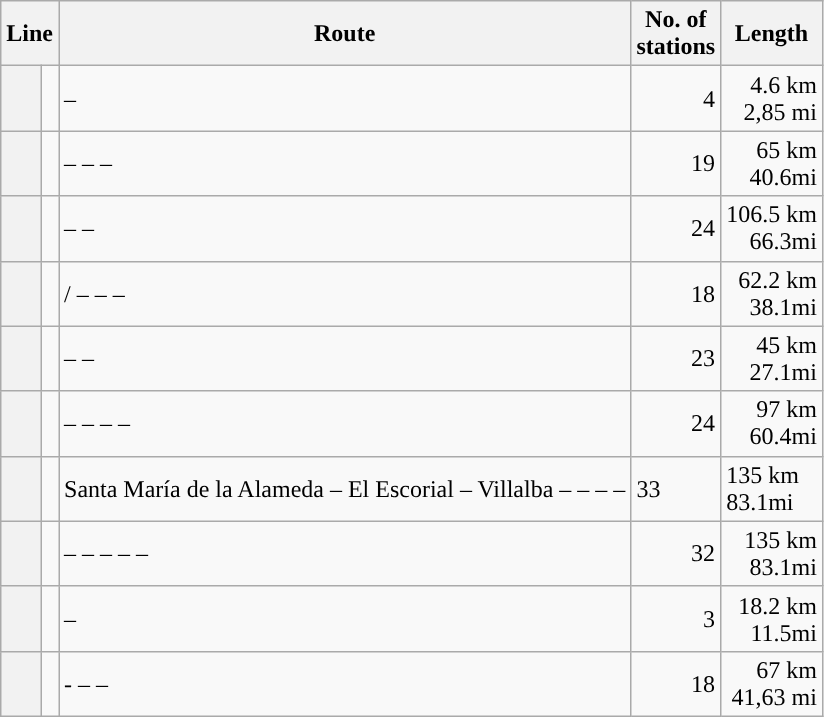<table class="sortable wikitable">
<tr>
<th colspan="2">Line</th>
<th class="unsortable">Route</th>
<th data-sort-type="number">No. of<br>stations</th>
<th data-sort-type="number">Length</th>
</tr>
<tr>
<th></th>
<td width=4px style="background-color:#"></td>
<td> – </td>
<td style="text-align:right;">4</td>
<td style="text-align:right;">4.6 km<br>2,85 mi</td>
</tr>
<tr>
<th></th>
<td width=4px style="background-color:#"></td>
<td> –  –  – </td>
<td style="text-align:right;">19</td>
<td style="text-align:right;">65 km<br>40.6mi</td>
</tr>
<tr>
<th></th>
<td width=4px style="background-color:#"></td>
<td> –  – </td>
<td style="text-align:right;">24</td>
<td style="text-align:right;">106.5 km<br>66.3mi</td>
</tr>
<tr>
<th></th>
<td width="4px" style="background-color:#"></td>
<td>/ –  –  – </td>
<td style="text-align:right;">18</td>
<td style="text-align:right;">62.2 km<br>38.1mi</td>
</tr>
<tr>
<th></th>
<td width="4px" style="background-color:#"></td>
<td> –  – </td>
<td style="text-align:right;">23</td>
<td style="text-align:right;">45 km<br>27.1mi</td>
</tr>
<tr>
<th></th>
<td width="4px" style="background-color:#"></td>
<td> –  –  –  – </td>
<td style="text-align:right;">24</td>
<td style="text-align:right;">97 km<br>60.4mi</td>
</tr>
<tr>
<th></th>
<td></td>
<td>Santa María de la Alameda – El Escorial – Villalba –  –  –  – </td>
<td>33</td>
<td>135 km<br>   83.1mi</td>
</tr>
<tr>
<th></th>
<td width=4px style="background-color:#"></td>
<td> –  –  –  –  – </td>
<td style="text-align:right;">32</td>
<td style="text-align:right;">135 km<br>83.1mi</td>
</tr>
<tr>
<th></th>
<td width=4px style="background-color:#"></td>
<td> – </td>
<td style="text-align:right;">3</td>
<td style="text-align:right;">18.2 km<br>11.5mi</td>
</tr>
<tr>
<th></th>
<td width=4px style="background-color:#"></td>
<td> -  –  – </td>
<td style="text-align:right;">18</td>
<td style="text-align:right;">67 km<br>41,63 mi</td>
</tr>
</table>
